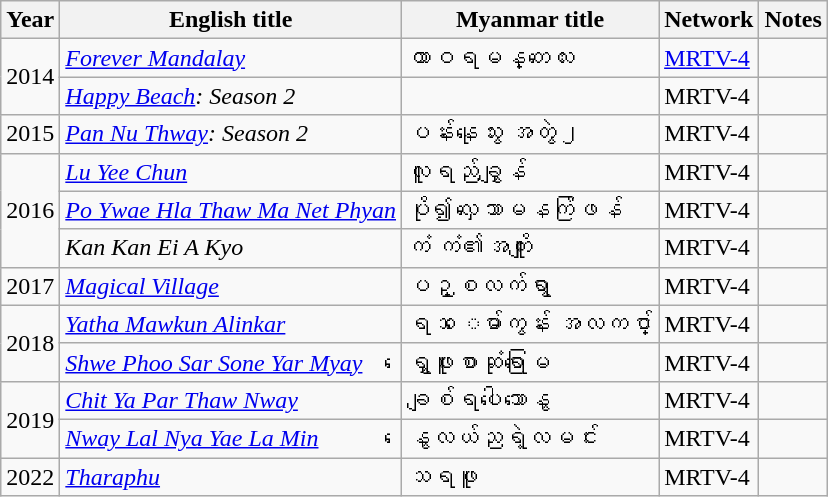<table class="wikitable">
<tr>
<th width=10>Year</th>
<th>English title</th>
<th>Myanmar title</th>
<th>Network</th>
<th>Notes</th>
</tr>
<tr>
<td rowspan="2">2014</td>
<td><em><a href='#'>Forever Mandalay</a></em></td>
<td>ထာဝရမန္တလေး</td>
<td><a href='#'>MRTV-4</a></td>
<td></td>
</tr>
<tr>
<td><em><a href='#'>Happy Beach</a>: Season 2</em></td>
<td></td>
<td>MRTV-4</td>
<td></td>
</tr>
<tr>
<td>2015</td>
<td><em><a href='#'>Pan Nu Thway</a>: Season 2</em></td>
<td>ပန်းနုသွေး အတွဲ၂</td>
<td>MRTV-4</td>
<td></td>
</tr>
<tr>
<td rowspan="3">2016</td>
<td><em><a href='#'>Lu Yee Chun</a></em></td>
<td>လူရည်ချွှန်</td>
<td>MRTV-4</td>
<td></td>
</tr>
<tr>
<td><em><a href='#'>Po Ywae Hla Thaw Ma Net Phyan</a></em></td>
<td>ပို၍လှသောမနက်ဖြန်</td>
<td>MRTV-4</td>
<td></td>
</tr>
<tr>
<td><em>Kan Kan Ei A Kyo</em></td>
<td>ကံ ကံ၏အကျိူး</td>
<td>MRTV-4</td>
<td></td>
</tr>
<tr>
<td>2017</td>
<td><em><a href='#'>Magical Village</a></em></td>
<td>ပဉ္စလက်ရွာ</td>
<td>MRTV-4</td>
<td></td>
</tr>
<tr>
<td rowspan="2">2018</td>
<td><em><a href='#'>Yatha Mawkun Alinkar</a></em></td>
<td>ရသ ေမာ်ကွန်း အလင်္ကာ</td>
<td>MRTV-4</td>
<td></td>
</tr>
<tr>
<td><em><a href='#'>Shwe Phoo Sar Sone Yar Myay</a></em></td>
<td>ရွှေဖူးစာဆုံရာမြေ</td>
<td>MRTV-4</td>
<td></td>
</tr>
<tr>
<td rowspan="2">2019</td>
<td><em><a href='#'>Chit Ya Par Thaw Nway</a></em></td>
<td>ချစ်ရပါသောနွေ</td>
<td>MRTV-4</td>
<td></td>
</tr>
<tr>
<td><em><a href='#'>Nway Lal Nya Yae La Min</a></em></td>
<td>နွေလယ်ညရဲ့လမင်း</td>
<td>MRTV-4</td>
<td></td>
</tr>
<tr>
<td>2022</td>
<td><em><a href='#'>Tharaphu</a></em></td>
<td>သရဖူ</td>
<td>MRTV-4</td>
<td></td>
</tr>
</table>
